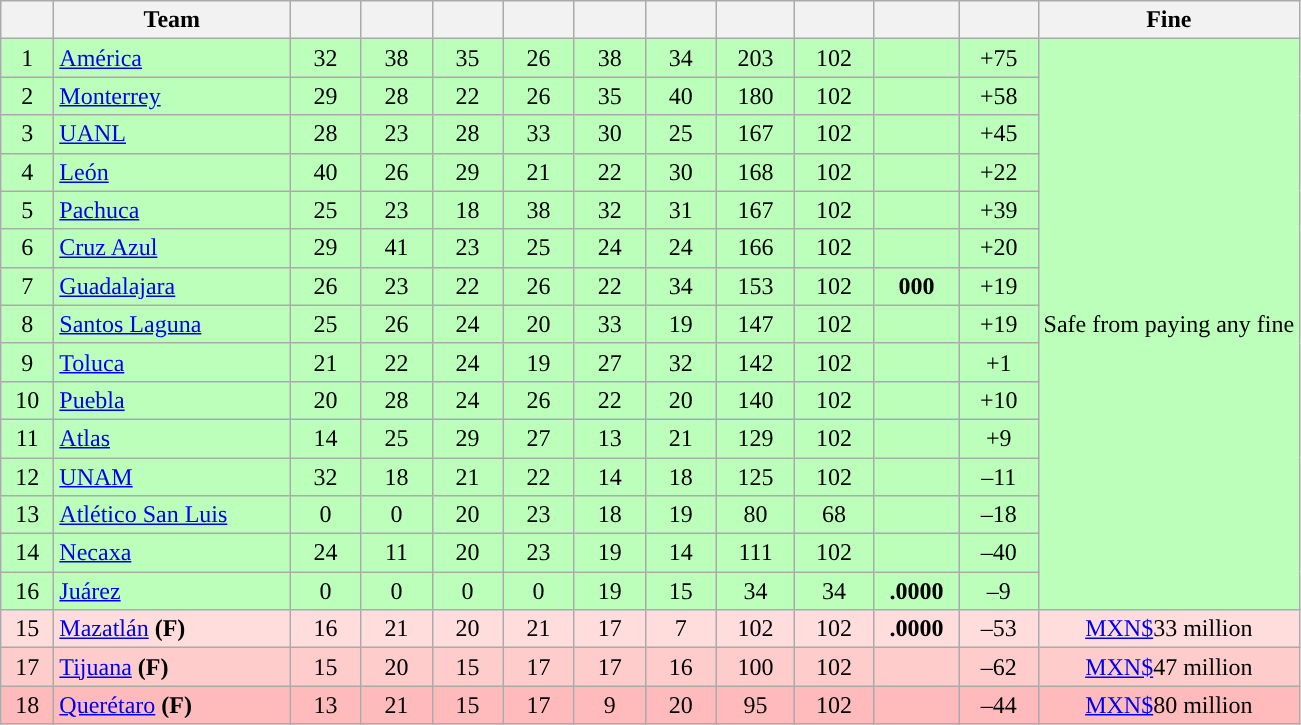<table class="wikitable sortable" style="text-align: center;">
<tr>
<th width=28><br></th>
<th width=150>Team</th>
<th width=40></th>
<th width=40></th>
<th width=40></th>
<th width=40></th>
<th width=40></th>
<th width=40></th>
<th width=45></th>
<th width=45></th>
<th width=50><br></th>
<th width=45><br></th>
<th>Fine</th>
</tr>
<tr style="text-align:center;background:#BBFFBB;">
<td>1</td>
<td align=left><a href='#'>América</a></td>
<td>32</td>
<td>38</td>
<td>35</td>
<td>26</td>
<td>38</td>
<td>34</td>
<td>203</td>
<td>102</td>
<td><strong></strong></td>
<td>+75</td>
<td align=center rowspan=15>Safe from paying any fine</td>
</tr>
<tr style="text-align:center;background:#BBFFBB;">
<td>2</td>
<td align=left><a href='#'>Monterrey</a></td>
<td>29</td>
<td>28</td>
<td>22</td>
<td>26</td>
<td>35</td>
<td>40</td>
<td>180</td>
<td>102</td>
<td><strong></strong></td>
<td>+58</td>
</tr>
<tr style="text-align:center;background:#BBFFBB;">
<td>3</td>
<td align=left><a href='#'>UANL</a></td>
<td>28</td>
<td>23</td>
<td>28</td>
<td>33</td>
<td>30</td>
<td>25</td>
<td>167</td>
<td>102</td>
<td><strong></strong></td>
<td>+45</td>
</tr>
<tr style="text-align:center;background:#BBFFBB;">
<td>4</td>
<td align=left><a href='#'>León</a></td>
<td>40</td>
<td>26</td>
<td>29</td>
<td>21</td>
<td>22</td>
<td>30</td>
<td>168</td>
<td>102</td>
<td><strong></strong></td>
<td>+22</td>
</tr>
<tr style="text-align:center;background:#BBFFBB;">
<td>5</td>
<td align=left><a href='#'>Pachuca</a></td>
<td>25</td>
<td>23</td>
<td>18</td>
<td>38</td>
<td>32</td>
<td>31</td>
<td>167</td>
<td>102</td>
<td><strong></strong></td>
<td>+39</td>
</tr>
<tr style="text-align:center;background:#BBFFBB;">
<td>6</td>
<td align=left><a href='#'>Cruz Azul</a></td>
<td>29</td>
<td>41</td>
<td>23</td>
<td>25</td>
<td>24</td>
<td>24</td>
<td>166</td>
<td>102</td>
<td><strong></strong></td>
<td>+20</td>
</tr>
<tr style="text-align:center;background:#BBFFBB;">
<td>7</td>
<td align=left><a href='#'>Guadalajara</a></td>
<td>26</td>
<td>23</td>
<td>22</td>
<td>26</td>
<td>22</td>
<td>34</td>
<td>153</td>
<td>102</td>
<td><strong>000</strong></td>
<td>+19</td>
</tr>
<tr style="text-align:center;background:#BBFFBB;">
<td>8</td>
<td align=left><a href='#'>Santos Laguna</a></td>
<td>25</td>
<td>26</td>
<td>24</td>
<td>20</td>
<td>33</td>
<td>19</td>
<td>147</td>
<td>102</td>
<td><strong></strong></td>
<td>+19</td>
</tr>
<tr style="text-align:center;background:#BBFFBB;">
<td>9</td>
<td align=left><a href='#'>Toluca</a></td>
<td>21</td>
<td>22</td>
<td>24</td>
<td>19</td>
<td>27</td>
<td>32</td>
<td>142</td>
<td>102</td>
<td><strong></strong></td>
<td>+1</td>
</tr>
<tr style="text-align:center;background:#BBFFBB;">
<td>10</td>
<td align=left><a href='#'>Puebla</a></td>
<td>20</td>
<td>28</td>
<td>24</td>
<td>26</td>
<td>22</td>
<td>20</td>
<td>140</td>
<td>102</td>
<td><strong></strong></td>
<td>+10</td>
</tr>
<tr style="text-align:center;background:#BBFFBB;">
<td>11</td>
<td align=left><a href='#'>Atlas</a></td>
<td>14</td>
<td>25</td>
<td>29</td>
<td>27</td>
<td>13</td>
<td>21</td>
<td>129</td>
<td>102</td>
<td><strong></strong></td>
<td>+9</td>
</tr>
<tr style="text-align:center;background:#BBFFBB;">
<td>12</td>
<td align=left><a href='#'>UNAM</a></td>
<td>32</td>
<td>18</td>
<td>21</td>
<td>22</td>
<td>14</td>
<td>18</td>
<td>125</td>
<td>102</td>
<td><strong></strong></td>
<td>–11</td>
</tr>
<tr style="text-align:center;background:#BBFFBB;">
<td>13</td>
<td align=left><a href='#'>Atlético San Luis</a></td>
<td>0</td>
<td>0</td>
<td>20</td>
<td>23</td>
<td>18</td>
<td>19</td>
<td>80</td>
<td>68</td>
<td><strong></strong></td>
<td>–18</td>
</tr>
<tr style="text-align:center;background:#BBFFBB;">
<td>14</td>
<td align=left><a href='#'>Necaxa</a></td>
<td>24</td>
<td>11</td>
<td>20</td>
<td>23</td>
<td>19</td>
<td>14</td>
<td>111</td>
<td>102</td>
<td><strong></strong></td>
<td>–40</td>
</tr>
<tr style="text-align:center;background:#BBFFBB;">
<td>16</td>
<td align=left><a href='#'>Juárez</a></td>
<td>0</td>
<td>0</td>
<td>0</td>
<td>0</td>
<td>19</td>
<td>15</td>
<td>34</td>
<td>34</td>
<td><strong>.0000</strong></td>
<td>–9</td>
</tr>
<tr style="text-align:center;background:#FFDDDD;">
<td>15</td>
<td align=left><a href='#'>Mazatlán</a> <strong>(F)</strong></td>
<td>16</td>
<td>21</td>
<td>20</td>
<td>21</td>
<td>17</td>
<td>7</td>
<td>102</td>
<td>102</td>
<td><strong>.0000</strong></td>
<td>–53</td>
<td><a href='#'>MXN$</a>33 million</td>
</tr>
<tr style="text-align:center;background:#FFCCCC;">
<td>17</td>
<td align=left><a href='#'>Tijuana</a> <strong>(F)</strong></td>
<td>15</td>
<td>20</td>
<td>15</td>
<td>17</td>
<td>17</td>
<td>16</td>
<td>100</td>
<td>102</td>
<td><strong></strong></td>
<td>–62</td>
<td><a href='#'>MXN$</a>47 million</td>
</tr>
<tr style="text-align:center;background:#FFBBBB;">
<td>18</td>
<td align=left><a href='#'>Querétaro</a> <strong>(F)</strong></td>
<td>13</td>
<td>21</td>
<td>15</td>
<td>17</td>
<td>9</td>
<td>20</td>
<td>95</td>
<td>102</td>
<td><strong></strong></td>
<td>–44</td>
<td><a href='#'>MXN$</a>80 million</td>
</tr>
</table>
